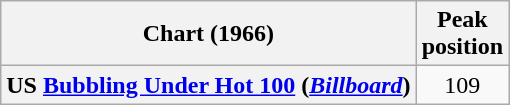<table class="wikitable sortable plainrowheaders">
<tr>
<th>Chart (1966)</th>
<th>Peak<br>position</th>
</tr>
<tr>
<th scope="row">US <a href='#'>Bubbling Under Hot 100</a> (<em><a href='#'>Billboard</a></em>)</th>
<td align="center">109</td>
</tr>
</table>
